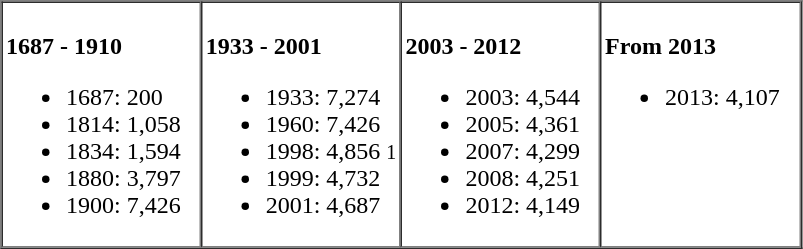<table border="1" cellpadding="2" cellspacing="0">
<tr>
<td valign="top" width="25%"><br><strong>1687 - 1910</strong><ul><li>1687: 200</li><li>1814: 1,058</li><li>1834: 1,594</li><li>1880: 3,797</li><li>1900: 7,426</li></ul></td>
<td valign="top" width="25%"><br><strong>1933 - 2001</strong><ul><li>1933: 7,274</li><li>1960: 7,426</li><li>1998: 4,856 <small>1</small></li><li>1999: 4,732</li><li>2001: 4,687</li></ul></td>
<td valign="top" width="25%"><br><strong>2003 - 2012</strong><ul><li>2003: 4,544</li><li>2005: 4,361</li><li>2007: 4,299</li><li>2008: 4,251</li><li>2012: 4,149</li></ul></td>
<td valign="top" width="25%"><br><strong>From 2013</strong><ul><li>2013: 4,107</li></ul></td>
</tr>
</table>
